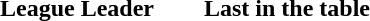<table class="float-right" cellspacing="0" cellpadding="0" style="width:280px; font-size:100%">
<tr>
<td style="width:49%; vertical-align:top; word-break:break-all; word-wrap:break-word; text-align:center"><strong>League Leader</strong><br></td>
<td style="width:49%; vertical-align:top; word-break:break-all; word-wrap:break-word; text-align:center"><strong>Last in the table</strong><br></td>
</tr>
</table>
